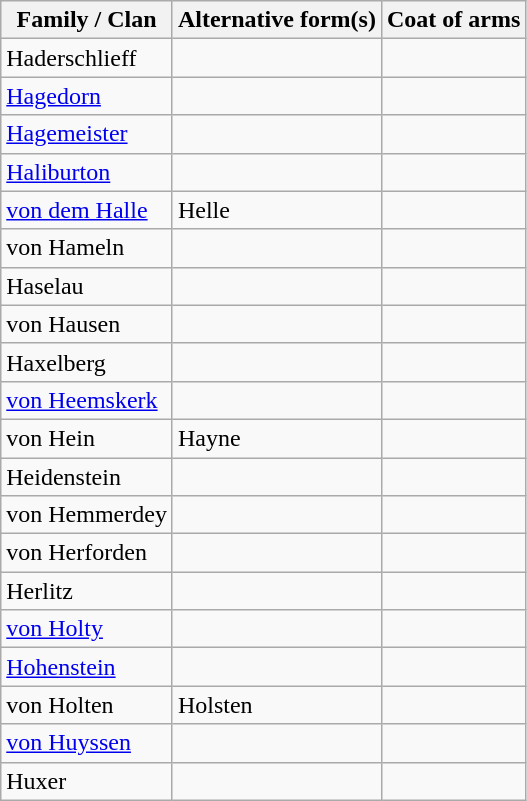<table class="wikitable">
<tr>
<th>Family / Clan</th>
<th>Alternative form(s)</th>
<th>Coat of arms</th>
</tr>
<tr>
<td>Haderschlieff</td>
<td></td>
<td></td>
</tr>
<tr>
<td><a href='#'>Hagedorn</a></td>
<td></td>
<td></td>
</tr>
<tr>
<td><a href='#'>Hagemeister</a></td>
<td></td>
<td></td>
</tr>
<tr>
<td><a href='#'>Haliburton</a></td>
<td></td>
<td></td>
</tr>
<tr>
<td><a href='#'>von dem Halle</a></td>
<td>Helle</td>
<td></td>
</tr>
<tr>
<td>von Hameln</td>
<td></td>
<td></td>
</tr>
<tr>
<td>Haselau</td>
<td></td>
<td></td>
</tr>
<tr>
<td>von Hausen</td>
<td></td>
<td></td>
</tr>
<tr>
<td>Haxelberg</td>
<td></td>
<td></td>
</tr>
<tr>
<td><a href='#'>von Heemskerk</a></td>
<td></td>
<td></td>
</tr>
<tr>
<td>von Hein</td>
<td>Hayne</td>
<td></td>
</tr>
<tr>
<td>Heidenstein</td>
<td></td>
<td></td>
</tr>
<tr>
<td>von Hemmerdey</td>
<td></td>
<td></td>
</tr>
<tr>
<td>von Herforden</td>
<td></td>
<td></td>
</tr>
<tr>
<td>Herlitz</td>
<td></td>
<td></td>
</tr>
<tr>
<td><a href='#'>von Holty</a></td>
<td></td>
<td></td>
</tr>
<tr>
<td><a href='#'>Hohenstein</a></td>
<td></td>
<td></td>
</tr>
<tr>
<td>von Holten</td>
<td>Holsten</td>
<td></td>
</tr>
<tr>
<td><a href='#'>von Huyssen</a></td>
<td></td>
<td></td>
</tr>
<tr>
<td>Huxer</td>
<td></td>
<td></td>
</tr>
</table>
